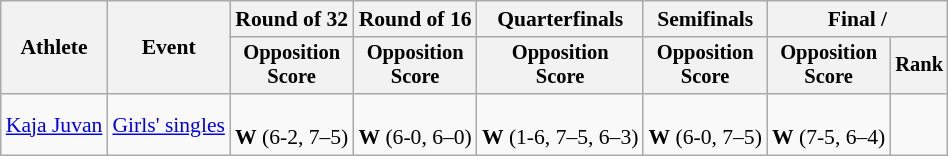<table class=wikitable style="font-size:90%">
<tr>
<th rowspan=2>Athlete</th>
<th rowspan=2>Event</th>
<th>Round of 32</th>
<th>Round of 16</th>
<th>Quarterfinals</th>
<th>Semifinals</th>
<th colspan=2>Final / </th>
</tr>
<tr style="font-size:95%">
<th>Opposition<br>Score</th>
<th>Opposition<br>Score</th>
<th>Opposition<br>Score</th>
<th>Opposition<br>Score</th>
<th>Opposition<br>Score</th>
<th>Rank</th>
</tr>
<tr align=center>
<td align=left><a href='#'>Kaja Juvan</a></td>
<td align=left><a href='#'>Girls' singles</a></td>
<td> <br> <strong>W</strong> (6-2, 7–5)</td>
<td><br> <strong>W</strong> (6-0, 6–0)</td>
<td><br> <strong>W</strong> (1-6, 7–5, 6–3)</td>
<td><br> <strong>W</strong> (6-0, 7–5)</td>
<td><br> <strong>W</strong> (7-5, 6–4)</td>
<td></td>
</tr>
</table>
